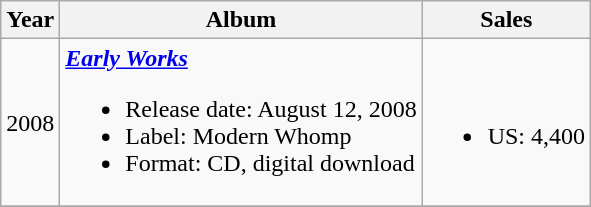<table class="wikitable" style="text-align:center;">
<tr>
<th rowspan="1">Year</th>
<th rowspan="1">Album</th>
<th rowspan="1">Sales</th>
</tr>
<tr>
<td>2008</td>
<td align="left"><strong><em><a href='#'>Early Works</a></em></strong><br><ul><li>Release date: August 12, 2008</li><li>Label: Modern Whomp</li><li>Format: CD, digital download</li></ul></td>
<td align="left"><br><ul><li>US: 4,400</li></ul></td>
</tr>
<tr>
</tr>
</table>
